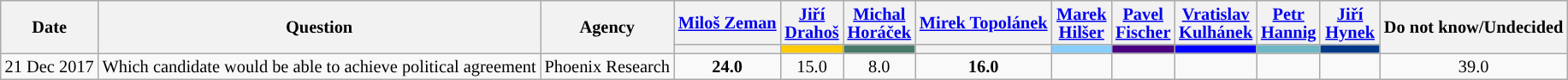<table class="wikitable" style=text-align:center;font-size:85%;line-height:14px;">
<tr>
<th rowspan="2">Date</th>
<th rowspan="2">Question</th>
<th rowspan="2">Agency</th>
<th><a href='#'>Miloš Zeman</a></th>
<th><a href='#'>Jiří Drahoš</a></th>
<th><a href='#'>Michal Horáček</a></th>
<th><a href='#'>Mirek Topolánek</a></th>
<th><a href='#'>Marek Hilšer</a></th>
<th><a href='#'>Pavel Fischer</a></th>
<th><a href='#'>Vratislav Kulhánek</a></th>
<th><a href='#'>Petr Hannig</a></th>
<th><a href='#'>Jiří Hynek</a></th>
<th rowspan="2">Do not know/Undecided</th>
</tr>
<tr>
<th style="background:"></th>
<th style="background:#FFCB03; width:40px;"></th>
<th style="background:#49796B; width:40px;"></th>
<th style="background:"></th>
<th style="background:#87CEFA; width:40px;"></th>
<th style="background:#4b0082; width:40px;"></th>
<th style="background:#0000FF; width:40px;"></th>
<th style="background:#6FB7C5; width:40px;"></th>
<th style="background:#013888; width:40px;"></th>
</tr>
<tr>
<td>21 Dec 2017</td>
<td>Which candidate would be able to achieve political agreement</td>
<td>Phoenix Research</td>
<td><strong>24.0</strong></td>
<td>15.0</td>
<td>8.0</td>
<td><strong>16.0</strong></td>
<td></td>
<td></td>
<td></td>
<td></td>
<td></td>
<td>39.0</td>
</tr>
</table>
